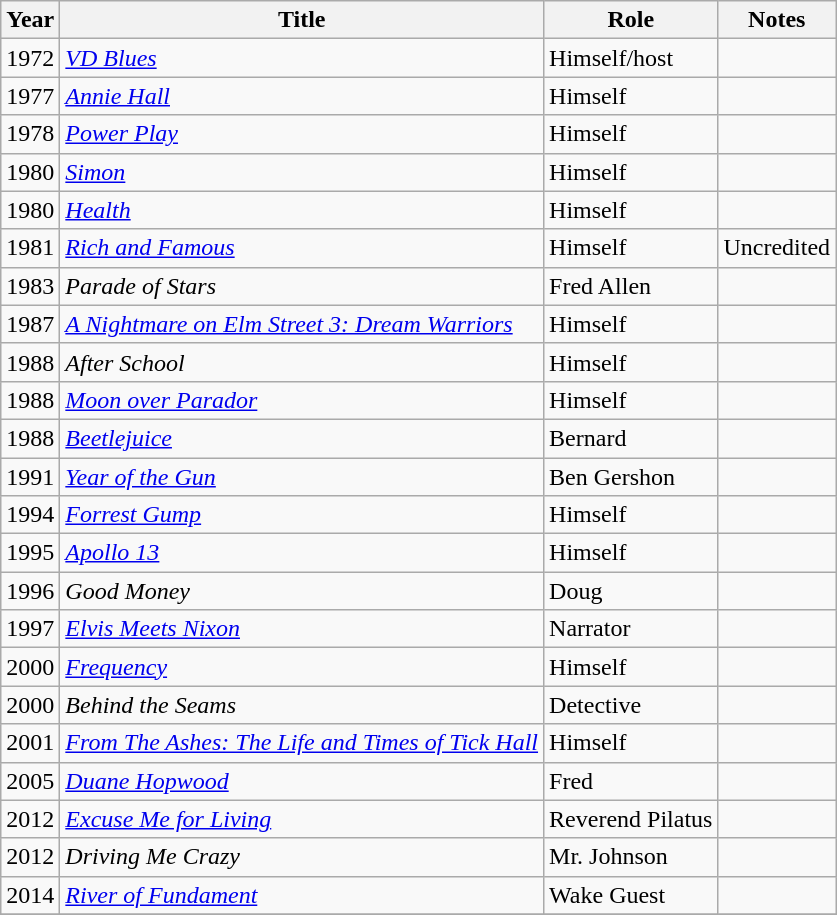<table class="wikitable sortable">
<tr>
<th>Year</th>
<th>Title</th>
<th>Role</th>
<th class="unsortable">Notes</th>
</tr>
<tr>
<td>1972</td>
<td><em><a href='#'>VD Blues</a></em></td>
<td>Himself/host</td>
<td></td>
</tr>
<tr>
<td>1977</td>
<td><em><a href='#'>Annie Hall</a></em></td>
<td>Himself</td>
<td></td>
</tr>
<tr>
<td>1978</td>
<td><a href='#'><em>Power Play</em></a></td>
<td>Himself</td>
<td></td>
</tr>
<tr>
<td>1980</td>
<td><em><a href='#'>Simon</a></em></td>
<td>Himself</td>
<td></td>
</tr>
<tr>
<td>1980</td>
<td><em><a href='#'>Health</a></em></td>
<td>Himself</td>
<td></td>
</tr>
<tr>
<td>1981</td>
<td><em><a href='#'>Rich and Famous</a></em></td>
<td>Himself</td>
<td>Uncredited</td>
</tr>
<tr>
<td>1983</td>
<td><em>Parade of Stars</em></td>
<td>Fred Allen</td>
<td></td>
</tr>
<tr>
<td>1987</td>
<td><em><a href='#'>A Nightmare on Elm Street 3: Dream Warriors</a></em></td>
<td>Himself</td>
<td></td>
</tr>
<tr>
<td>1988</td>
<td><em>After School</em></td>
<td>Himself</td>
<td></td>
</tr>
<tr>
<td>1988</td>
<td><em><a href='#'>Moon over Parador</a></em></td>
<td>Himself</td>
<td></td>
</tr>
<tr>
<td>1988</td>
<td><em><a href='#'>Beetlejuice</a></em></td>
<td>Bernard</td>
<td></td>
</tr>
<tr>
<td>1991</td>
<td><em><a href='#'>Year of the Gun</a></em></td>
<td>Ben Gershon</td>
<td></td>
</tr>
<tr>
<td>1994</td>
<td><em><a href='#'>Forrest Gump</a></em></td>
<td>Himself</td>
<td></td>
</tr>
<tr>
<td>1995</td>
<td><em><a href='#'>Apollo 13</a></em></td>
<td>Himself</td>
<td></td>
</tr>
<tr>
<td>1996</td>
<td><em>Good Money</em></td>
<td>Doug</td>
<td></td>
</tr>
<tr>
<td>1997</td>
<td><em><a href='#'>Elvis Meets Nixon</a></em></td>
<td>Narrator</td>
<td></td>
</tr>
<tr>
<td>2000</td>
<td><em><a href='#'>Frequency</a></em></td>
<td>Himself</td>
<td></td>
</tr>
<tr>
<td>2000</td>
<td><em>Behind the Seams</em></td>
<td>Detective</td>
<td></td>
</tr>
<tr>
<td>2001</td>
<td><em> <a href='#'>From The Ashes: The Life and Times of Tick Hall</a></em></td>
<td>Himself</td>
<td></td>
</tr>
<tr>
<td>2005</td>
<td><em><a href='#'>Duane Hopwood</a></em></td>
<td>Fred</td>
<td></td>
</tr>
<tr>
<td>2012</td>
<td><em><a href='#'>Excuse Me for Living</a></em></td>
<td>Reverend Pilatus</td>
<td></td>
</tr>
<tr>
<td>2012</td>
<td><em>Driving Me Crazy</em></td>
<td>Mr. Johnson</td>
<td></td>
</tr>
<tr>
<td>2014</td>
<td><em><a href='#'>River of Fundament</a></em></td>
<td>Wake Guest</td>
<td></td>
</tr>
<tr>
</tr>
</table>
